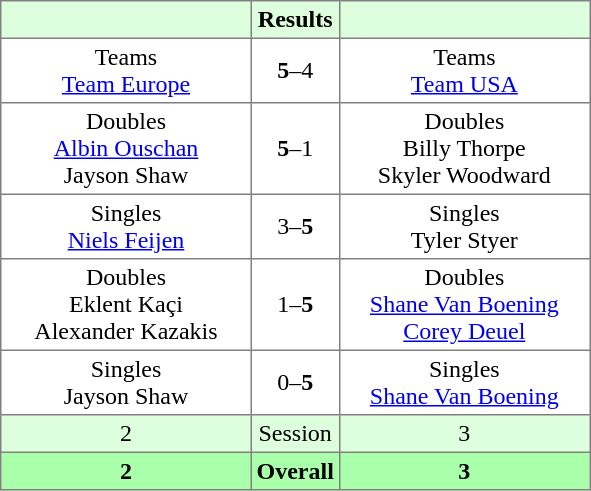<table border="1" cellpadding="3" style="border-collapse: collapse;">
<tr bgcolor="#ddffdd">
<th width="160"></th>
<th>Results</th>
<th width="160"></th>
</tr>
<tr>
<td align="center">Teams<br><a href='#'>Team Europe</a></td>
<td align="center"><strong>5</strong>–4</td>
<td align="center">Teams<br><a href='#'>Team USA</a></td>
</tr>
<tr>
<td align="center">Doubles<br><a href='#'>Albin Ouschan</a><br>Jayson Shaw</td>
<td align="center"><strong>5</strong>–1</td>
<td align="center">Doubles<br>Billy Thorpe<br>Skyler Woodward</td>
</tr>
<tr>
<td align="center">Singles<br><a href='#'>Niels Feijen</a></td>
<td align="center">3–<strong>5</strong></td>
<td align="center">Singles<br>Tyler Styer</td>
</tr>
<tr>
<td align="center">Doubles<br>Eklent Kaçi<br>Alexander Kazakis</td>
<td align="center">1–<strong>5</strong></td>
<td align="center">Doubles<br><a href='#'>Shane Van Boening</a><br><a href='#'>Corey Deuel</a></td>
</tr>
<tr>
<td align="center">Singles<br>Jayson Shaw</td>
<td align="center">0–<strong>5</strong></td>
<td align="center">Singles<br><a href='#'>Shane Van Boening</a></td>
</tr>
<tr bgcolor="#ddffdd">
<td align="center">2</td>
<td align="center">Session</td>
<td align="center">3</td>
</tr>
<tr bgcolor="#aaffaa">
<th align="center">2</th>
<th align="center">Overall</th>
<th align="center">3</th>
</tr>
</table>
